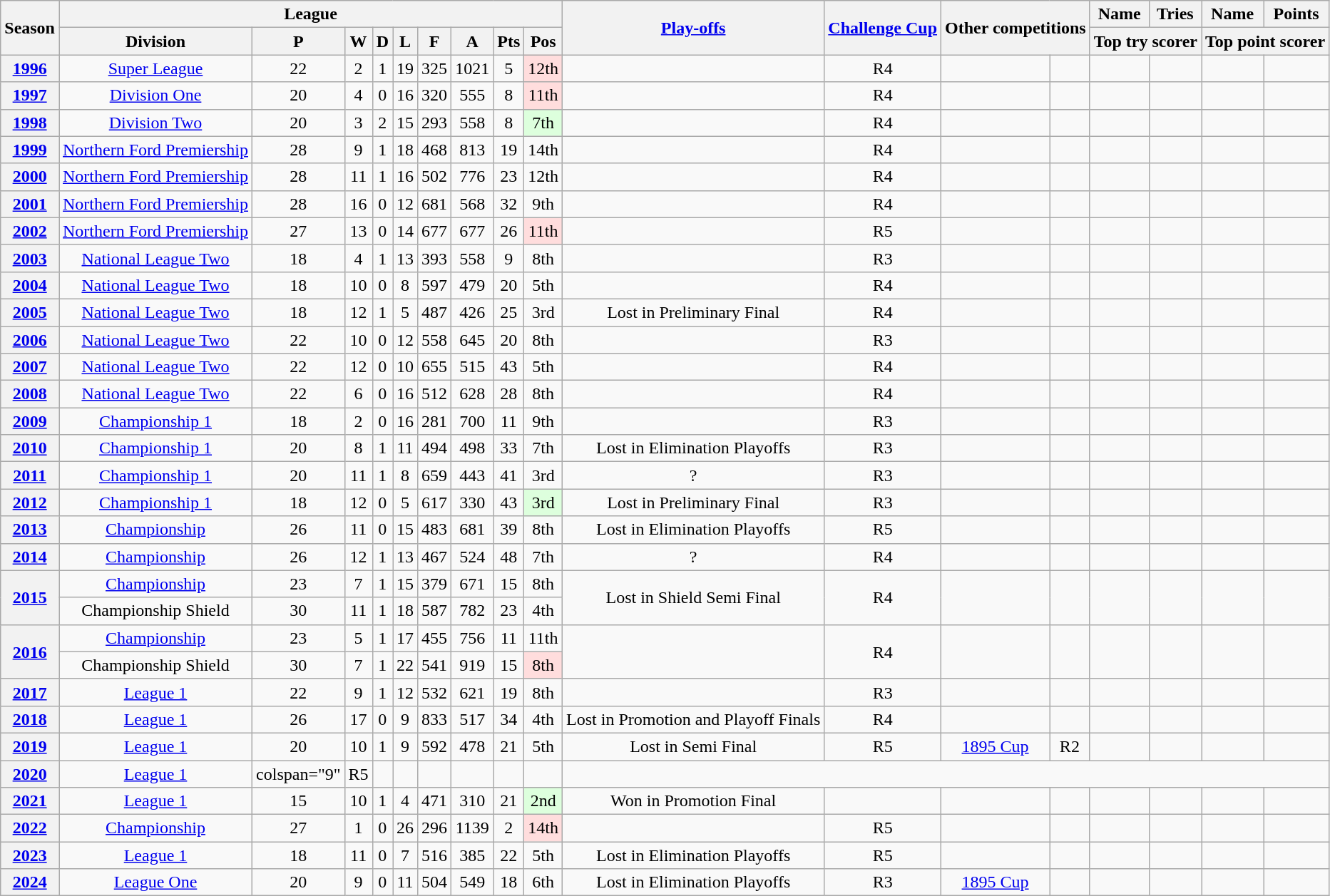<table class="wikitable" style="text-align: center">
<tr>
<th rowspan="2" scope="col">Season</th>
<th colspan="9" scope="col">League</th>
<th rowspan="2" scope="col"><a href='#'>Play-offs</a></th>
<th rowspan="2" scope="col"><a href='#'>Challenge Cup</a></th>
<th colspan="2" rowspan="2" scope="col">Other competitions</th>
<th scope="col">Name</th>
<th scope="col">Tries</th>
<th scope="col">Name</th>
<th scope="col">Points</th>
</tr>
<tr>
<th scope="col">Division</th>
<th scope="col">P</th>
<th scope="col">W</th>
<th scope="col">D</th>
<th scope="col">L</th>
<th scope="col">F</th>
<th scope="col">A</th>
<th scope="col">Pts</th>
<th scope="col">Pos</th>
<th colspan="2" scope="col">Top try scorer</th>
<th colspan="2" scope="col">Top point scorer</th>
</tr>
<tr>
<th scope="row"><a href='#'>1996</a></th>
<td><a href='#'>Super League</a></td>
<td>22</td>
<td>2</td>
<td>1</td>
<td>19</td>
<td>325</td>
<td>1021</td>
<td>5</td>
<td style="background:#ffdddd;">12th</td>
<td></td>
<td>R4</td>
<td></td>
<td></td>
<td></td>
<td></td>
<td></td>
<td></td>
</tr>
<tr>
<th scope="row"><a href='#'>1997</a></th>
<td><a href='#'>Division One</a></td>
<td>20</td>
<td>4</td>
<td>0</td>
<td>16</td>
<td>320</td>
<td>555</td>
<td>8</td>
<td style="background:#ffdddd;">11th</td>
<td></td>
<td>R4</td>
<td></td>
<td></td>
<td></td>
<td></td>
<td></td>
<td></td>
</tr>
<tr>
<th scope="row"><a href='#'>1998</a></th>
<td><a href='#'>Division Two</a></td>
<td>20</td>
<td>3</td>
<td>2</td>
<td>15</td>
<td>293</td>
<td>558</td>
<td>8</td>
<td style="background:#ddffdd;">7th</td>
<td></td>
<td>R4</td>
<td></td>
<td></td>
<td></td>
<td></td>
<td></td>
<td></td>
</tr>
<tr>
<th scope="row"><a href='#'>1999</a></th>
<td><a href='#'>Northern Ford Premiership</a></td>
<td>28</td>
<td>9</td>
<td>1</td>
<td>18</td>
<td>468</td>
<td>813</td>
<td>19</td>
<td>14th</td>
<td></td>
<td>R4</td>
<td></td>
<td></td>
<td></td>
<td></td>
<td></td>
<td></td>
</tr>
<tr>
<th scope="row"><a href='#'>2000</a></th>
<td><a href='#'>Northern Ford Premiership</a></td>
<td>28</td>
<td>11</td>
<td>1</td>
<td>16</td>
<td>502</td>
<td>776</td>
<td>23</td>
<td>12th</td>
<td></td>
<td>R4</td>
<td></td>
<td></td>
<td></td>
<td></td>
<td></td>
<td></td>
</tr>
<tr>
<th scope="row"><a href='#'>2001</a></th>
<td><a href='#'>Northern Ford Premiership</a></td>
<td>28</td>
<td>16</td>
<td>0</td>
<td>12</td>
<td>681</td>
<td>568</td>
<td>32</td>
<td>9th</td>
<td></td>
<td>R4</td>
<td></td>
<td></td>
<td></td>
<td></td>
<td></td>
<td></td>
</tr>
<tr>
<th scope="row"><a href='#'>2002</a></th>
<td><a href='#'>Northern Ford Premiership</a></td>
<td>27</td>
<td>13</td>
<td>0</td>
<td>14</td>
<td>677</td>
<td>677</td>
<td>26</td>
<td style="background:#ffdddd;">11th</td>
<td></td>
<td>R5</td>
<td></td>
<td></td>
<td></td>
<td></td>
<td></td>
<td></td>
</tr>
<tr>
<th scope="row"><a href='#'>2003</a></th>
<td><a href='#'>National League Two</a></td>
<td>18</td>
<td>4</td>
<td>1</td>
<td>13</td>
<td>393</td>
<td>558</td>
<td>9</td>
<td>8th</td>
<td></td>
<td>R3</td>
<td></td>
<td></td>
<td></td>
<td></td>
<td></td>
<td></td>
</tr>
<tr>
<th scope="row"><a href='#'>2004</a></th>
<td><a href='#'>National League Two</a></td>
<td>18</td>
<td>10</td>
<td>0</td>
<td>8</td>
<td>597</td>
<td>479</td>
<td>20</td>
<td>5th</td>
<td></td>
<td>R4</td>
<td></td>
<td></td>
<td></td>
<td></td>
<td></td>
<td></td>
</tr>
<tr>
<th scope="row"><a href='#'>2005</a></th>
<td><a href='#'>National League Two</a></td>
<td>18</td>
<td>12</td>
<td>1</td>
<td>5</td>
<td>487</td>
<td>426</td>
<td>25</td>
<td>3rd</td>
<td>Lost in Preliminary Final</td>
<td>R4</td>
<td></td>
<td></td>
<td></td>
<td></td>
<td></td>
<td></td>
</tr>
<tr>
<th scope="row"><a href='#'>2006</a></th>
<td><a href='#'>National League Two</a></td>
<td>22</td>
<td>10</td>
<td>0</td>
<td>12</td>
<td>558</td>
<td>645</td>
<td>20</td>
<td>8th</td>
<td></td>
<td>R3</td>
<td></td>
<td></td>
<td></td>
<td></td>
<td></td>
<td></td>
</tr>
<tr>
<th scope="row"><a href='#'>2007</a></th>
<td><a href='#'>National League Two</a></td>
<td>22</td>
<td>12</td>
<td>0</td>
<td>10</td>
<td>655</td>
<td>515</td>
<td>43</td>
<td>5th</td>
<td></td>
<td>R4</td>
<td></td>
<td></td>
<td></td>
<td></td>
<td></td>
<td></td>
</tr>
<tr>
<th scope="row"><a href='#'>2008</a></th>
<td><a href='#'>National League Two</a></td>
<td>22</td>
<td>6</td>
<td>0</td>
<td>16</td>
<td>512</td>
<td>628</td>
<td>28</td>
<td>8th</td>
<td></td>
<td>R4</td>
<td></td>
<td></td>
<td></td>
<td></td>
<td></td>
<td></td>
</tr>
<tr>
<th scope="row"><a href='#'>2009</a></th>
<td><a href='#'>Championship 1</a></td>
<td>18</td>
<td>2</td>
<td>0</td>
<td>16</td>
<td>281</td>
<td>700</td>
<td>11</td>
<td>9th</td>
<td></td>
<td>R3</td>
<td></td>
<td></td>
<td></td>
<td></td>
<td></td>
<td></td>
</tr>
<tr>
<th scope="row"><a href='#'>2010</a></th>
<td><a href='#'>Championship 1</a></td>
<td>20</td>
<td>8</td>
<td>1</td>
<td>11</td>
<td>494</td>
<td>498</td>
<td>33</td>
<td>7th</td>
<td>Lost in Elimination Playoffs</td>
<td>R3</td>
<td></td>
<td></td>
<td></td>
<td></td>
<td></td>
<td></td>
</tr>
<tr>
<th scope="row"><a href='#'>2011</a></th>
<td><a href='#'>Championship 1</a></td>
<td>20</td>
<td>11</td>
<td>1</td>
<td>8</td>
<td>659</td>
<td>443</td>
<td>41</td>
<td>3rd</td>
<td>?</td>
<td>R3</td>
<td></td>
<td></td>
<td></td>
<td></td>
<td></td>
<td></td>
</tr>
<tr>
<th scope="row"><a href='#'>2012</a></th>
<td><a href='#'>Championship 1</a></td>
<td>18</td>
<td>12</td>
<td>0</td>
<td>5</td>
<td>617</td>
<td>330</td>
<td>43</td>
<td style="background:#ddffdd;">3rd</td>
<td>Lost in Preliminary Final</td>
<td>R3</td>
<td></td>
<td></td>
<td></td>
<td></td>
<td></td>
<td></td>
</tr>
<tr>
<th scope="row"><a href='#'>2013</a></th>
<td><a href='#'>Championship</a></td>
<td>26</td>
<td>11</td>
<td>0</td>
<td>15</td>
<td>483</td>
<td>681</td>
<td>39</td>
<td>8th</td>
<td>Lost in Elimination Playoffs</td>
<td>R5</td>
<td></td>
<td></td>
<td></td>
<td></td>
<td></td>
<td></td>
</tr>
<tr>
<th scope="row"><a href='#'>2014</a></th>
<td><a href='#'>Championship</a></td>
<td>26</td>
<td>12</td>
<td>1</td>
<td>13</td>
<td>467</td>
<td>524</td>
<td>48</td>
<td>7th</td>
<td>?</td>
<td>R4</td>
<td></td>
<td></td>
<td></td>
<td></td>
<td></td>
<td></td>
</tr>
<tr>
<th scope="row" rowspan="2"><a href='#'>2015</a></th>
<td><a href='#'>Championship</a></td>
<td>23</td>
<td>7</td>
<td>1</td>
<td>15</td>
<td>379</td>
<td>671</td>
<td>15</td>
<td>8th</td>
<td rowspan="2">Lost in Shield Semi Final</td>
<td rowspan="2">R4</td>
<td rowspan="2"></td>
<td rowspan="2"></td>
<td rowspan="2"></td>
<td rowspan="2"></td>
<td rowspan="2"></td>
<td rowspan="2"></td>
</tr>
<tr>
<td>Championship Shield</td>
<td>30</td>
<td>11</td>
<td>1</td>
<td>18</td>
<td>587</td>
<td>782</td>
<td>23</td>
<td>4th</td>
</tr>
<tr>
<th scope="row" rowspan="2"><a href='#'>2016</a></th>
<td><a href='#'>Championship</a></td>
<td>23</td>
<td>5</td>
<td>1</td>
<td>17</td>
<td>455</td>
<td>756</td>
<td>11</td>
<td>11th</td>
<td rowspan="2"></td>
<td rowspan="2">R4</td>
<td rowspan="2"></td>
<td rowspan="2"></td>
<td rowspan="2"></td>
<td rowspan="2"></td>
<td rowspan="2"></td>
<td rowspan="2"></td>
</tr>
<tr>
<td>Championship Shield</td>
<td>30</td>
<td>7</td>
<td>1</td>
<td>22</td>
<td>541</td>
<td>919</td>
<td>15</td>
<td style="background:#ffdddd;">8th</td>
</tr>
<tr>
<th scope="row"><a href='#'>2017</a></th>
<td><a href='#'>League 1</a></td>
<td>22</td>
<td>9</td>
<td>1</td>
<td>12</td>
<td>532</td>
<td>621</td>
<td>19</td>
<td>8th</td>
<td></td>
<td>R3</td>
<td></td>
<td></td>
<td></td>
<td></td>
<td></td>
<td></td>
</tr>
<tr>
<th scope="row"><a href='#'>2018</a></th>
<td><a href='#'>League 1</a></td>
<td>26</td>
<td>17</td>
<td>0</td>
<td>9</td>
<td>833</td>
<td>517</td>
<td>34</td>
<td>4th</td>
<td>Lost in Promotion and Playoff Finals</td>
<td>R4</td>
<td></td>
<td></td>
<td></td>
<td></td>
<td></td>
<td></td>
</tr>
<tr>
<th scope="row"><a href='#'>2019</a></th>
<td><a href='#'>League 1</a></td>
<td>20</td>
<td>10</td>
<td>1</td>
<td>9</td>
<td>592</td>
<td>478</td>
<td>21</td>
<td>5th</td>
<td>Lost in Semi Final</td>
<td>R5</td>
<td><a href='#'>1895 Cup</a></td>
<td>R2</td>
<td></td>
<td></td>
<td></td>
<td></td>
</tr>
<tr>
<th scope="row"><a href='#'>2020</a></th>
<td><a href='#'>League 1</a></td>
<td>colspan="9"</td>
<td>R5</td>
<td></td>
<td></td>
<td></td>
<td></td>
<td></td>
<td></td>
</tr>
<tr>
<th scope="row"><a href='#'>2021</a></th>
<td><a href='#'>League 1</a></td>
<td>15</td>
<td>10</td>
<td>1</td>
<td>4</td>
<td>471</td>
<td>310</td>
<td>21</td>
<td style="background:#ddffdd;">2nd</td>
<td>Won in Promotion Final</td>
<td></td>
<td></td>
<td></td>
<td></td>
<td></td>
<td></td>
<td></td>
</tr>
<tr>
<th scope="row"><a href='#'>2022</a></th>
<td><a href='#'>Championship</a></td>
<td>27</td>
<td>1</td>
<td>0</td>
<td>26</td>
<td>296</td>
<td>1139</td>
<td>2</td>
<td style="background:#ffdddd;">14th</td>
<td></td>
<td>R5</td>
<td></td>
<td></td>
<td></td>
<td></td>
<td></td>
<td></td>
</tr>
<tr>
<th scope="row"><a href='#'>2023</a></th>
<td><a href='#'>League 1</a></td>
<td>18</td>
<td>11</td>
<td>0</td>
<td>7</td>
<td>516</td>
<td>385</td>
<td>22</td>
<td>5th</td>
<td>Lost in Elimination Playoffs</td>
<td>R5</td>
<td></td>
<td></td>
<td></td>
<td></td>
<td></td>
<td></td>
</tr>
<tr>
<th scope="row"><a href='#'>2024</a></th>
<td><a href='#'>League One</a></td>
<td>20</td>
<td>9</td>
<td>0</td>
<td>11</td>
<td>504</td>
<td>549</td>
<td>18</td>
<td>6th</td>
<td>Lost in Elimination Playoffs</td>
<td>R3</td>
<td><a href='#'>1895 Cup</a></td>
<td></td>
<td></td>
<td></td>
<td></td>
<td></td>
</tr>
</table>
